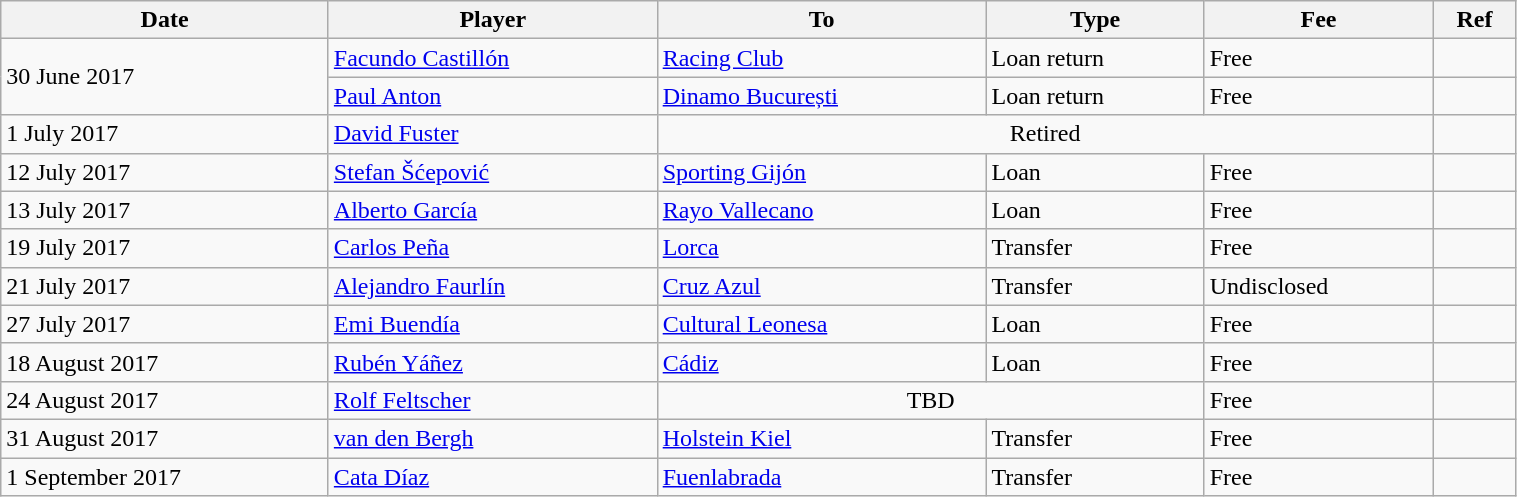<table class="wikitable" style="width:80%;">
<tr>
<th>Date</th>
<th>Player</th>
<th>To</th>
<th>Type</th>
<th>Fee</th>
<th>Ref</th>
</tr>
<tr>
<td rowspan="2">30 June 2017</td>
<td> <a href='#'>Facundo Castillón</a></td>
<td> <a href='#'>Racing Club</a></td>
<td>Loan return</td>
<td>Free</td>
<td></td>
</tr>
<tr>
<td> <a href='#'>Paul Anton</a></td>
<td> <a href='#'>Dinamo București</a></td>
<td>Loan return</td>
<td>Free</td>
<td></td>
</tr>
<tr>
<td>1 July 2017</td>
<td> <a href='#'>David Fuster</a></td>
<td colspan="3" style="text-align:center;">Retired</td>
<td></td>
</tr>
<tr>
<td>12 July 2017</td>
<td> <a href='#'>Stefan Šćepović</a></td>
<td><a href='#'>Sporting Gijón</a></td>
<td>Loan</td>
<td>Free</td>
<td></td>
</tr>
<tr>
<td>13 July 2017</td>
<td> <a href='#'>Alberto García</a></td>
<td><a href='#'>Rayo Vallecano</a></td>
<td>Loan</td>
<td>Free</td>
<td></td>
</tr>
<tr>
<td>19 July 2017</td>
<td> <a href='#'>Carlos Peña</a></td>
<td> <a href='#'>Lorca</a></td>
<td>Transfer</td>
<td>Free</td>
<td></td>
</tr>
<tr>
<td>21 July 2017</td>
<td> <a href='#'>Alejandro Faurlín</a></td>
<td> <a href='#'>Cruz Azul</a></td>
<td>Transfer</td>
<td>Undisclosed</td>
<td></td>
</tr>
<tr>
<td>27 July 2017</td>
<td> <a href='#'>Emi Buendía</a></td>
<td> <a href='#'>Cultural Leonesa</a></td>
<td>Loan</td>
<td>Free</td>
<td></td>
</tr>
<tr>
<td>18 August 2017</td>
<td> <a href='#'>Rubén Yáñez</a></td>
<td><a href='#'>Cádiz</a></td>
<td>Loan</td>
<td>Free</td>
<td></td>
</tr>
<tr>
<td>24 August 2017</td>
<td><a href='#'>Rolf Feltscher</a></td>
<td colspan="2" style="text-align:center;">TBD</td>
<td>Free</td>
<td></td>
</tr>
<tr>
<td>31 August 2017</td>
<td> <a href='#'>van den Bergh</a></td>
<td> <a href='#'>Holstein Kiel</a></td>
<td>Transfer</td>
<td>Free</td>
<td></td>
</tr>
<tr>
<td>1 September 2017</td>
<td> <a href='#'>Cata Díaz</a></td>
<td> <a href='#'>Fuenlabrada</a></td>
<td>Transfer</td>
<td>Free</td>
<td></td>
</tr>
</table>
